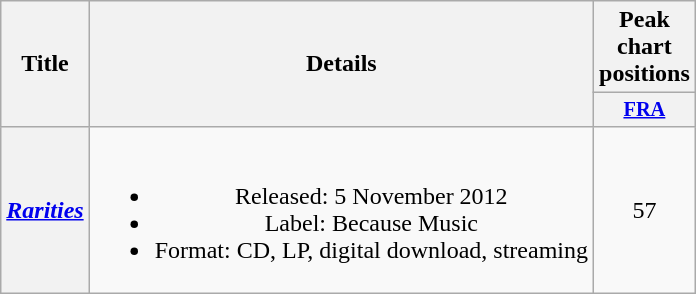<table class="wikitable plainrowheaders" style="text-align:center;">
<tr>
<th scope="col" rowspan="2">Title</th>
<th scope="col" rowspan="2">Details</th>
<th scope="col" colspan="1">Peak chart positions</th>
</tr>
<tr>
<th scope="col" style="width:2.5em;font-size:85%;"><a href='#'>FRA</a><br></th>
</tr>
<tr>
<th scope="row"><em><a href='#'>Rarities</a></em></th>
<td><br><ul><li>Released: 5 November 2012</li><li>Label: Because Music</li><li>Format: CD, LP, digital download, streaming</li></ul></td>
<td>57</td>
</tr>
</table>
